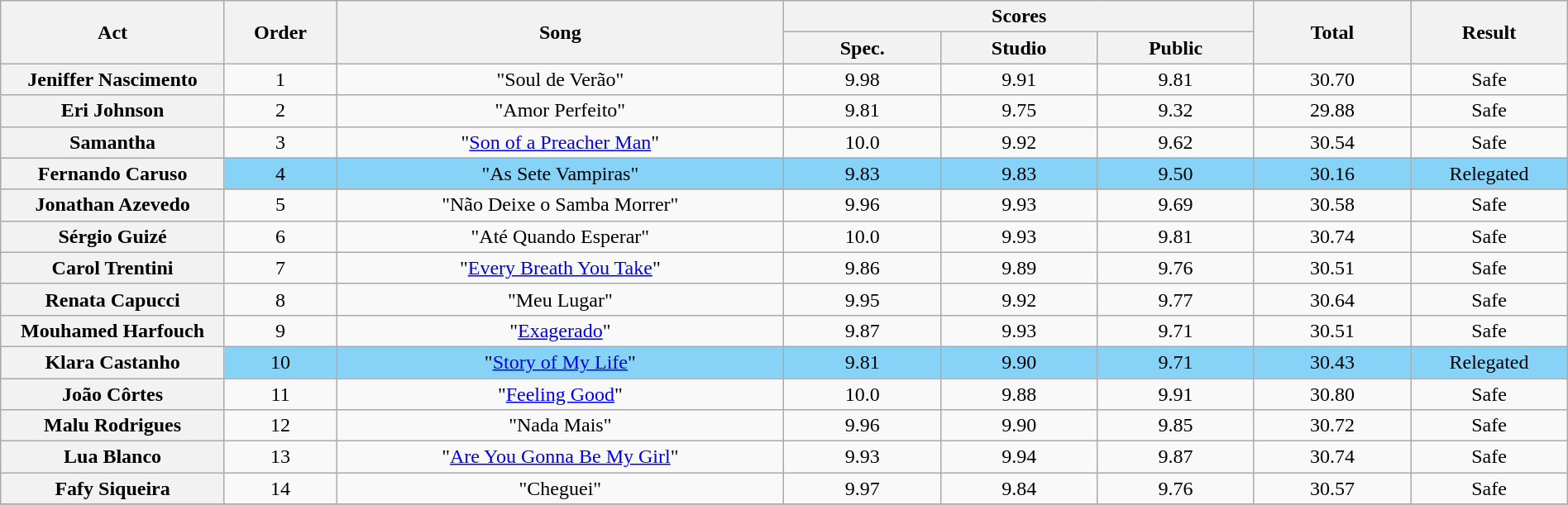<table class="wikitable plainrowheaders" style="text-align:center; width:100%;">
<tr>
<th scope="col" rowspan=2 width="10.0%">Act</th>
<th scope="col" rowspan=2 width="05.0%">Order</th>
<th scope="col" rowspan=2 width="20.0%">Song</th>
<th scope="col" colspan=3 width="20.0%">Scores</th>
<th scope="col" rowspan=2 width="07.0%">Total</th>
<th scope="col" rowspan=2 width="07.0%">Result</th>
</tr>
<tr>
<th scope="col" width="07.0%">Spec.</th>
<th scope="col" width="07.0%">Studio</th>
<th scope="col" width="07.0%">Public</th>
</tr>
<tr>
<th scope="row">Jeniffer Nascimento</th>
<td>1</td>
<td>"Soul de Verão"</td>
<td>9.98 </td>
<td>9.91</td>
<td>9.81</td>
<td>30.70</td>
<td>Safe</td>
</tr>
<tr>
<th scope="row">Eri Johnson</th>
<td>2</td>
<td>"Amor Perfeito"</td>
<td>9.81 </td>
<td>9.75</td>
<td>9.32</td>
<td>29.88</td>
<td>Safe</td>
</tr>
<tr>
<th scope="row">Samantha</th>
<td>3</td>
<td>"<a href='#'>Son of a Preacher Man</a>"</td>
<td>10.0 </td>
<td>9.92</td>
<td>9.62</td>
<td>30.54</td>
<td>Safe</td>
</tr>
<tr bgcolor=87D3F8>
<th scope="row">Fernando Caruso</th>
<td>4</td>
<td>"As Sete Vampiras"</td>
<td>9.83 </td>
<td>9.83</td>
<td>9.50</td>
<td>30.16</td>
<td>Relegated</td>
</tr>
<tr>
<th scope="row">Jonathan Azevedo</th>
<td>5</td>
<td>"Não Deixe o Samba Morrer"</td>
<td>9.96 </td>
<td>9.93</td>
<td>9.69</td>
<td>30.58</td>
<td>Safe</td>
</tr>
<tr>
<th scope="row">Sérgio Guizé</th>
<td>6</td>
<td>"Até Quando Esperar"</td>
<td>10.0 </td>
<td>9.93</td>
<td>9.81</td>
<td>30.74</td>
<td>Safe</td>
</tr>
<tr>
<th scope="row">Carol Trentini</th>
<td>7</td>
<td>"<a href='#'>Every Breath You Take</a>"</td>
<td>9.86 </td>
<td>9.89</td>
<td>9.76</td>
<td>30.51</td>
<td>Safe</td>
</tr>
<tr>
<th scope="row">Renata Capucci</th>
<td>8</td>
<td>"Meu Lugar"</td>
<td>9.95 </td>
<td>9.92</td>
<td>9.77</td>
<td>30.64</td>
<td>Safe</td>
</tr>
<tr>
<th scope="row">Mouhamed Harfouch</th>
<td>9</td>
<td>"<a href='#'>Exagerado</a>"</td>
<td>9.87 </td>
<td>9.93</td>
<td>9.71</td>
<td>30.51</td>
<td>Safe</td>
</tr>
<tr bgcolor=87D3F8>
<th scope="row">Klara Castanho</th>
<td>10</td>
<td>"<a href='#'>Story of My Life</a>"</td>
<td>9.81 </td>
<td>9.90</td>
<td>9.71</td>
<td>30.43</td>
<td>Relegated</td>
</tr>
<tr>
<th scope="row">João Côrtes</th>
<td>11</td>
<td>"<a href='#'>Feeling Good</a>"</td>
<td>10.0 </td>
<td>9.88</td>
<td>9.91</td>
<td>30.80</td>
<td>Safe</td>
</tr>
<tr>
<th scope="row">Malu Rodrigues</th>
<td>12</td>
<td>"Nada Mais"</td>
<td>9.96 </td>
<td>9.90</td>
<td>9.85</td>
<td>30.72</td>
<td>Safe</td>
</tr>
<tr>
<th scope="row">Lua Blanco</th>
<td>13</td>
<td>"<a href='#'>Are You Gonna Be My Girl</a>"</td>
<td>9.93 </td>
<td>9.94</td>
<td>9.87</td>
<td>30.74</td>
<td>Safe</td>
</tr>
<tr>
<th scope="row">Fafy Siqueira</th>
<td>14</td>
<td>"Cheguei"</td>
<td>9.97 </td>
<td>9.84</td>
<td>9.76</td>
<td>30.57</td>
<td>Safe</td>
</tr>
<tr>
</tr>
</table>
